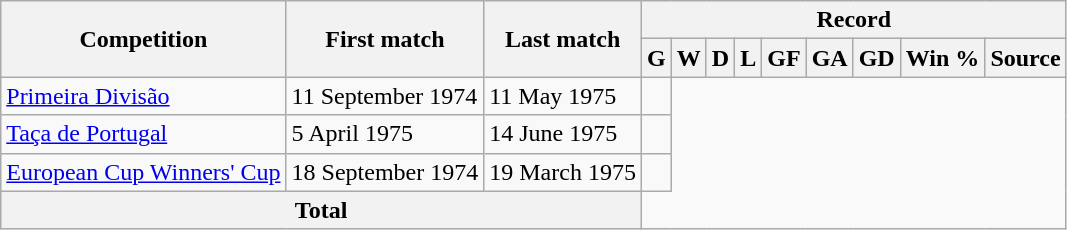<table class="wikitable" style="text-align: center">
<tr>
<th rowspan="2">Competition</th>
<th rowspan="2">First match</th>
<th rowspan="2">Last match</th>
<th colspan="9">Record</th>
</tr>
<tr>
<th>G</th>
<th>W</th>
<th>D</th>
<th>L</th>
<th>GF</th>
<th>GA</th>
<th>GD</th>
<th>Win %</th>
<th>Source</th>
</tr>
<tr>
<td align=left><a href='#'>Primeira Divisão</a></td>
<td align=left>11 September 1974</td>
<td align=left>11 May 1975<br></td>
<td align=left></td>
</tr>
<tr>
<td align=left><a href='#'>Taça de Portugal</a></td>
<td align=left>5 April 1975</td>
<td align=left>14 June 1975<br></td>
<td align=left></td>
</tr>
<tr>
<td align=left><a href='#'>European Cup Winners' Cup</a></td>
<td align=left>18 September 1974</td>
<td align=left>19 March 1975<br></td>
<td align=left></td>
</tr>
<tr>
<th colspan="3">Total<br></th>
</tr>
</table>
